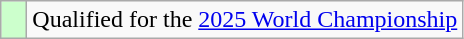<table class="wikitable"style="text-align:left">
<tr>
<td width=10px bgcolor=#ccffcc></td>
<td>Qualified for the <a href='#'>2025 World Championship</a></td>
</tr>
</table>
